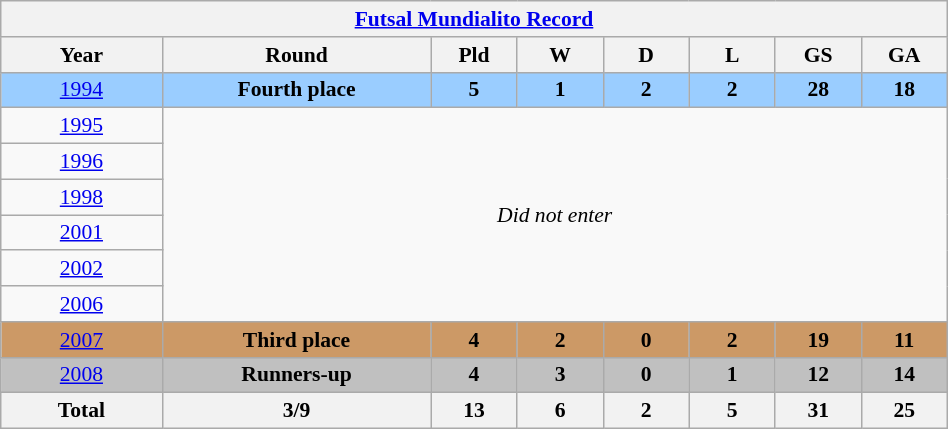<table class="wikitable" width=50% style="text-align: center;font-size:90%;">
<tr>
<th colspan=8><a href='#'>Futsal Mundialito Record</a></th>
</tr>
<tr>
<th width=15%>Year</th>
<th width=25%>Round</th>
<th width=8%>Pld</th>
<th width=8%>W</th>
<th width=8%>D</th>
<th width=8%>L</th>
<th width=8%>GS</th>
<th width=8%>GA</th>
</tr>
<tr style="background:#9acdff;">
<td> <a href='#'>1994</a></td>
<td><strong>Fourth place</strong></td>
<td><strong>5</strong></td>
<td><strong>1</strong></td>
<td><strong>2</strong></td>
<td><strong>2</strong></td>
<td><strong>28</strong></td>
<td><strong>18</strong></td>
</tr>
<tr>
<td> <a href='#'>1995</a></td>
<td colspan=7 rowspan=6><em>Did not enter</em></td>
</tr>
<tr>
<td> <a href='#'>1996</a></td>
</tr>
<tr>
<td> <a href='#'>1998</a></td>
</tr>
<tr>
<td> <a href='#'>2001</a></td>
</tr>
<tr>
<td> <a href='#'>2002</a></td>
</tr>
<tr>
<td> <a href='#'>2006</a></td>
</tr>
<tr bgcolor="#cc9966">
<td> <a href='#'>2007</a></td>
<td><strong>Third place</strong></td>
<td><strong>4</strong></td>
<td><strong>2</strong></td>
<td><strong>0</strong></td>
<td><strong>2</strong></td>
<td><strong>19</strong></td>
<td><strong>11</strong></td>
</tr>
<tr bgcolor=silver>
<td> <a href='#'>2008</a></td>
<td><strong>Runners-up</strong></td>
<td><strong>4</strong></td>
<td><strong>3</strong></td>
<td><strong>0</strong></td>
<td><strong>1</strong></td>
<td><strong>12</strong></td>
<td><strong>14</strong></td>
</tr>
<tr>
<th><strong>Total</strong></th>
<th>3/9</th>
<th>13</th>
<th>6</th>
<th>2</th>
<th>5</th>
<th>31</th>
<th>25</th>
</tr>
</table>
